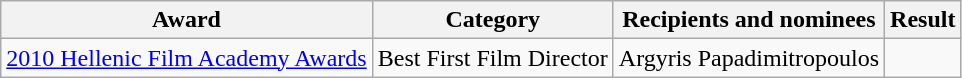<table class="wikitable">
<tr>
<th>Award</th>
<th>Category</th>
<th>Recipients and nominees</th>
<th>Result</th>
</tr>
<tr>
<td><a href='#'>2010 Hellenic Film Academy Awards</a></td>
<td>Best First Film Director</td>
<td>Argyris Papadimitropoulos</td>
<td></td>
</tr>
</table>
